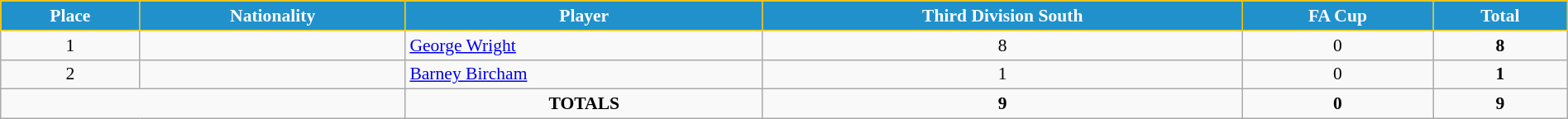<table class="wikitable" style="text-align:center; font-size:90%; width:100%;">
<tr>
<th style="background:#2191CC; color:white; border:1px solid #F7C408; text-align:center;">Place</th>
<th style="background:#2191CC; color:white; border:1px solid #F7C408; text-align:center;">Nationality</th>
<th style="background:#2191CC; color:white; border:1px solid #F7C408; text-align:center;">Player</th>
<th style="background:#2191CC; color:white; border:1px solid #F7C408; text-align:center;">Third Division South</th>
<th style="background:#2191CC; color:white; border:1px solid #F7C408; text-align:center;">FA Cup</th>
<th style="background:#2191CC; color:white; border:1px solid #F7C408; text-align:center;">Total</th>
</tr>
<tr>
<td>1</td>
<td></td>
<td align="left"><a href='#'>George Wright</a></td>
<td>8</td>
<td>0</td>
<td><strong>8</strong></td>
</tr>
<tr>
<td>2</td>
<td></td>
<td align="left"><a href='#'>Barney Bircham</a></td>
<td>1</td>
<td>0</td>
<td><strong>1</strong></td>
</tr>
<tr>
<td colspan="2"></td>
<td><strong>TOTALS</strong></td>
<td><strong>9</strong></td>
<td><strong>0</strong></td>
<td><strong>9</strong></td>
</tr>
</table>
